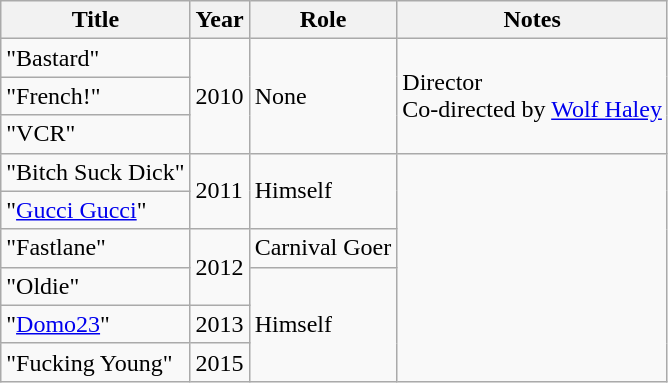<table class="wikitable">
<tr>
<th>Title</th>
<th>Year</th>
<th>Role</th>
<th>Notes</th>
</tr>
<tr>
<td>"Bastard"<br></td>
<td rowspan="3">2010</td>
<td rowspan="3">None</td>
<td rowspan="3">Director<br>Co-directed by <a href='#'>Wolf Haley</a></td>
</tr>
<tr>
<td>"French!"<br></td>
</tr>
<tr>
<td>"VCR"<br></td>
</tr>
<tr>
<td>"Bitch Suck Dick"<br></td>
<td rowspan="2">2011</td>
<td rowspan="2">Himself</td>
</tr>
<tr>
<td>"<a href='#'>Gucci Gucci</a>"<br></td>
</tr>
<tr>
<td>"Fastlane"<br></td>
<td rowspan="2">2012</td>
<td>Carnival Goer</td>
</tr>
<tr>
<td>"Oldie"<br></td>
<td rowspan="3">Himself</td>
</tr>
<tr>
<td>"<a href='#'>Domo23</a>"<br></td>
<td>2013</td>
</tr>
<tr>
<td>"Fucking Young"<br></td>
<td>2015</td>
</tr>
</table>
